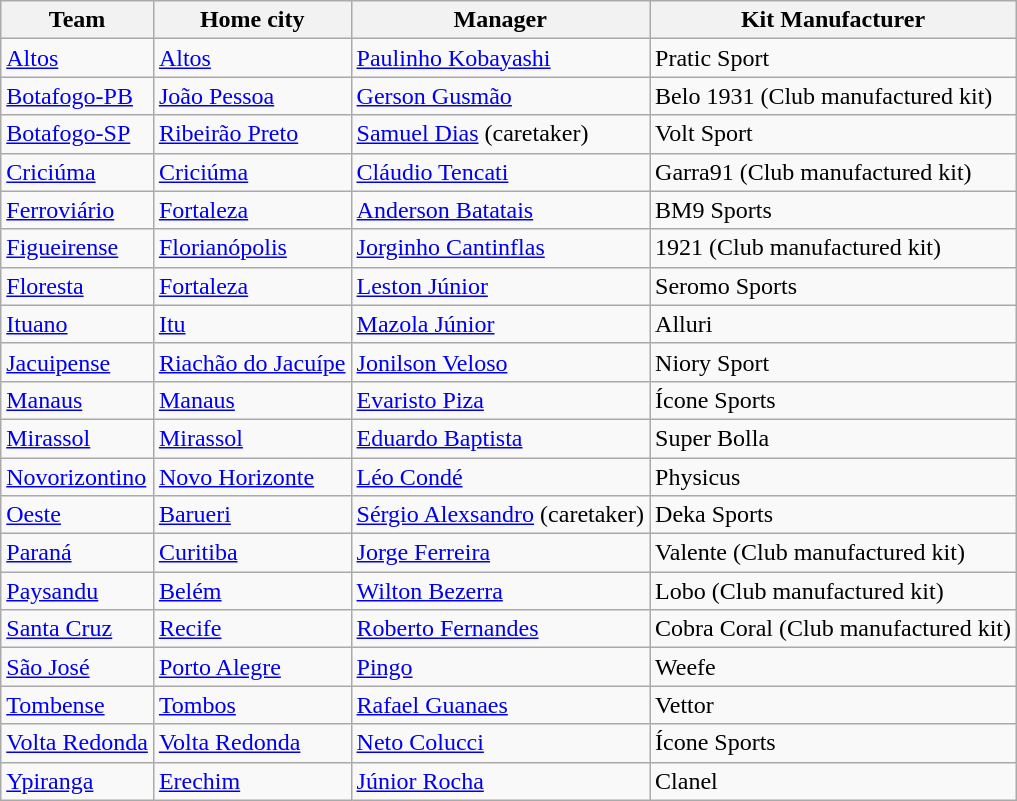<table class="wikitable sortable" |>
<tr>
<th>Team</th>
<th>Home city</th>
<th>Manager</th>
<th>Kit Manufacturer</th>
</tr>
<tr>
<td><a href='#'>Altos</a></td>
<td><a href='#'>Altos</a></td>
<td> <a href='#'>Paulinho Kobayashi</a></td>
<td> Pratic Sport</td>
</tr>
<tr>
<td><a href='#'>Botafogo-PB</a></td>
<td><a href='#'>João Pessoa</a></td>
<td> <a href='#'>Gerson Gusmão</a></td>
<td> Belo 1931 (Club manufactured kit)</td>
</tr>
<tr>
<td><a href='#'>Botafogo-SP</a></td>
<td><a href='#'>Ribeirão Preto</a></td>
<td> <a href='#'>Samuel Dias</a> (caretaker)</td>
<td> Volt Sport</td>
</tr>
<tr>
<td><a href='#'>Criciúma</a></td>
<td><a href='#'>Criciúma</a></td>
<td> <a href='#'>Cláudio Tencati</a></td>
<td> Garra91 (Club manufactured kit)</td>
</tr>
<tr>
<td><a href='#'>Ferroviário</a></td>
<td><a href='#'>Fortaleza</a></td>
<td> <a href='#'>Anderson Batatais</a></td>
<td> BM9 Sports</td>
</tr>
<tr>
<td><a href='#'>Figueirense</a></td>
<td><a href='#'>Florianópolis</a></td>
<td> <a href='#'>Jorginho Cantinflas</a></td>
<td> 1921 (Club manufactured kit)</td>
</tr>
<tr>
<td><a href='#'>Floresta</a></td>
<td><a href='#'>Fortaleza</a></td>
<td> <a href='#'>Leston Júnior</a></td>
<td> Seromo Sports</td>
</tr>
<tr>
<td><a href='#'>Ituano</a></td>
<td><a href='#'>Itu</a></td>
<td> <a href='#'>Mazola Júnior</a></td>
<td> Alluri</td>
</tr>
<tr>
<td><a href='#'>Jacuipense</a></td>
<td><a href='#'>Riachão do Jacuípe</a></td>
<td> <a href='#'>Jonilson Veloso</a></td>
<td> Niory Sport</td>
</tr>
<tr>
<td><a href='#'>Manaus</a></td>
<td><a href='#'>Manaus</a></td>
<td> <a href='#'>Evaristo Piza</a></td>
<td> Ícone Sports</td>
</tr>
<tr>
<td><a href='#'>Mirassol</a></td>
<td><a href='#'>Mirassol</a></td>
<td> <a href='#'>Eduardo Baptista</a></td>
<td> Super Bolla</td>
</tr>
<tr>
<td><a href='#'>Novorizontino</a></td>
<td><a href='#'>Novo Horizonte</a></td>
<td> <a href='#'>Léo Condé</a></td>
<td> Physicus</td>
</tr>
<tr>
<td><a href='#'>Oeste</a></td>
<td><a href='#'>Barueri</a></td>
<td> <a href='#'>Sérgio Alexsandro</a> (caretaker)</td>
<td> Deka Sports</td>
</tr>
<tr>
<td><a href='#'>Paraná</a></td>
<td><a href='#'>Curitiba</a></td>
<td> <a href='#'>Jorge Ferreira</a></td>
<td> Valente (Club manufactured kit)</td>
</tr>
<tr>
<td><a href='#'>Paysandu</a></td>
<td><a href='#'>Belém</a></td>
<td> <a href='#'>Wilton Bezerra</a></td>
<td> Lobo (Club manufactured kit)</td>
</tr>
<tr>
<td><a href='#'>Santa Cruz</a></td>
<td><a href='#'>Recife</a></td>
<td> <a href='#'>Roberto Fernandes</a></td>
<td> Cobra Coral (Club manufactured kit)</td>
</tr>
<tr>
<td><a href='#'>São José</a></td>
<td><a href='#'>Porto Alegre</a></td>
<td> <a href='#'>Pingo</a></td>
<td> Weefe</td>
</tr>
<tr>
<td><a href='#'>Tombense</a></td>
<td><a href='#'>Tombos</a></td>
<td> <a href='#'>Rafael Guanaes</a></td>
<td> Vettor</td>
</tr>
<tr>
<td><a href='#'>Volta Redonda</a></td>
<td><a href='#'>Volta Redonda</a></td>
<td> <a href='#'>Neto Colucci</a></td>
<td> Ícone Sports</td>
</tr>
<tr>
<td><a href='#'>Ypiranga</a></td>
<td><a href='#'>Erechim</a></td>
<td> <a href='#'>Júnior Rocha</a></td>
<td> Clanel</td>
</tr>
</table>
